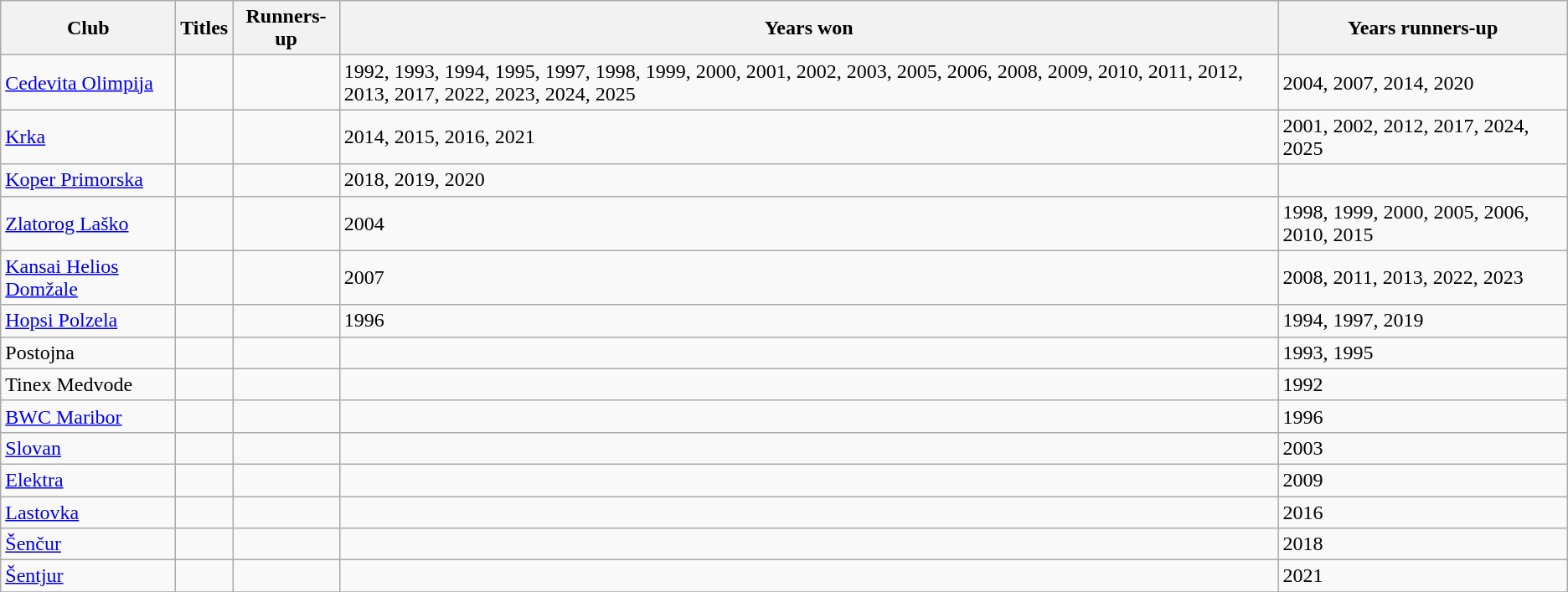<table class="wikitable sortable">
<tr>
<th>Club</th>
<th>Titles</th>
<th>Runners-up</th>
<th>Years won</th>
<th>Years runners-up</th>
</tr>
<tr>
<td><a href='#'>Cedevita Olimpija</a></td>
<td></td>
<td></td>
<td>1992, 1993, 1994, 1995, 1997, 1998, 1999, 2000, 2001, 2002, 2003, 2005, 2006, 2008, 2009, 2010, 2011, 2012, 2013, 2017, 2022, 2023, 2024, 2025</td>
<td>2004, 2007, 2014, 2020</td>
</tr>
<tr>
<td><a href='#'>Krka</a></td>
<td></td>
<td></td>
<td>2014, 2015, 2016, 2021</td>
<td>2001, 2002, 2012, 2017, 2024, 2025</td>
</tr>
<tr>
<td><a href='#'>Koper Primorska</a></td>
<td></td>
<td></td>
<td>2018, 2019, 2020</td>
</tr>
<tr>
<td><a href='#'>Zlatorog Laško</a></td>
<td></td>
<td></td>
<td>2004</td>
<td>1998, 1999, 2000, 2005, 2006, 2010, 2015</td>
</tr>
<tr>
<td><a href='#'>Kansai Helios Domžale</a></td>
<td></td>
<td></td>
<td>2007</td>
<td>2008, 2011, 2013, 2022, 2023</td>
</tr>
<tr>
<td><a href='#'>Hopsi Polzela</a></td>
<td></td>
<td></td>
<td>1996</td>
<td>1994, 1997, 2019</td>
</tr>
<tr>
<td>Postojna</td>
<td></td>
<td></td>
<td></td>
<td>1993, 1995</td>
</tr>
<tr>
<td>Tinex Medvode</td>
<td></td>
<td></td>
<td></td>
<td>1992</td>
</tr>
<tr>
<td><a href='#'>BWC Maribor</a></td>
<td></td>
<td></td>
<td></td>
<td>1996</td>
</tr>
<tr>
<td><a href='#'>Slovan</a></td>
<td></td>
<td></td>
<td></td>
<td>2003</td>
</tr>
<tr>
<td><a href='#'>Elektra</a></td>
<td></td>
<td></td>
<td></td>
<td>2009</td>
</tr>
<tr>
<td><a href='#'>Lastovka</a></td>
<td></td>
<td></td>
<td></td>
<td>2016</td>
</tr>
<tr>
<td><a href='#'>Šenčur</a></td>
<td></td>
<td></td>
<td></td>
<td>2018</td>
</tr>
<tr>
<td><a href='#'>Šentjur</a></td>
<td></td>
<td></td>
<td></td>
<td>2021</td>
</tr>
<tr>
</tr>
</table>
